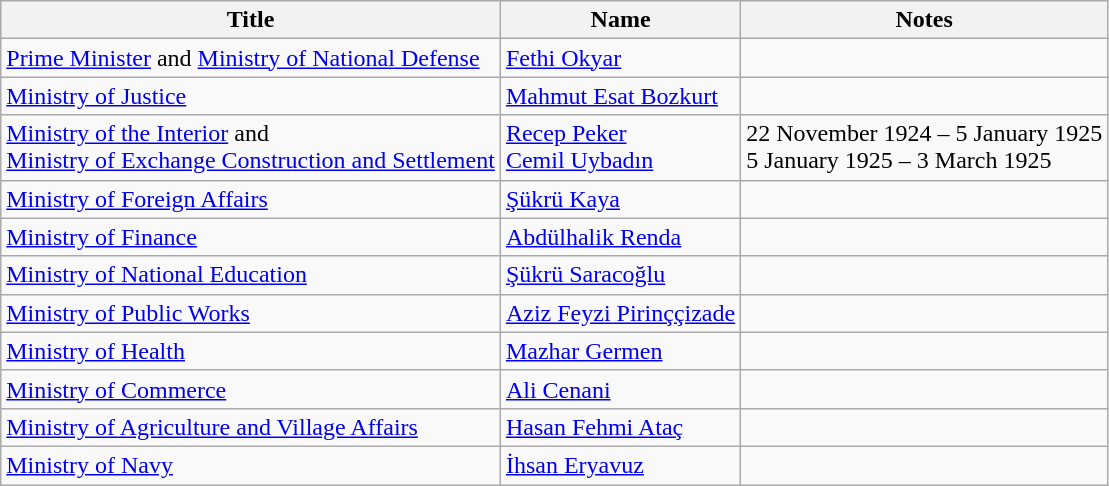<table class="wikitable">
<tr>
<th>Title</th>
<th>Name</th>
<th>Notes</th>
</tr>
<tr>
<td><a href='#'>Prime Minister</a> and <a href='#'>Ministry of National Defense</a></td>
<td><a href='#'>Fethi Okyar</a></td>
<td></td>
</tr>
<tr>
<td><a href='#'>Ministry of Justice</a></td>
<td><a href='#'>Mahmut Esat Bozkurt</a></td>
<td></td>
</tr>
<tr>
<td><a href='#'>Ministry of the Interior</a> and<br><a href='#'>Ministry of Exchange Construction and Settlement</a></td>
<td><a href='#'>Recep Peker</a><br><a href='#'>Cemil Uybadın</a></td>
<td>22 November 1924 – 5 January 1925<br>5 January 1925 – 3 March 1925</td>
</tr>
<tr>
<td><a href='#'>Ministry of Foreign Affairs</a></td>
<td><a href='#'>Şükrü Kaya</a></td>
<td></td>
</tr>
<tr>
<td><a href='#'>Ministry of Finance</a></td>
<td><a href='#'>Abdülhalik Renda</a></td>
<td></td>
</tr>
<tr>
<td><a href='#'>Ministry of National Education</a></td>
<td><a href='#'>Şükrü Saracoğlu</a></td>
<td></td>
</tr>
<tr>
<td><a href='#'>Ministry of Public Works</a></td>
<td><a href='#'>Aziz Feyzi Pirinççizade</a></td>
<td></td>
</tr>
<tr>
<td><a href='#'>Ministry of Health</a></td>
<td><a href='#'>Mazhar Germen</a></td>
<td></td>
</tr>
<tr>
<td><a href='#'>Ministry of Commerce</a></td>
<td><a href='#'>Ali Cenani</a></td>
<td></td>
</tr>
<tr>
<td><a href='#'>Ministry of Agriculture and Village Affairs</a></td>
<td><a href='#'>Hasan Fehmi Ataç</a></td>
<td></td>
</tr>
<tr>
<td><a href='#'>Ministry of Navy</a></td>
<td><a href='#'>İhsan Eryavuz</a></td>
<td></td>
</tr>
</table>
